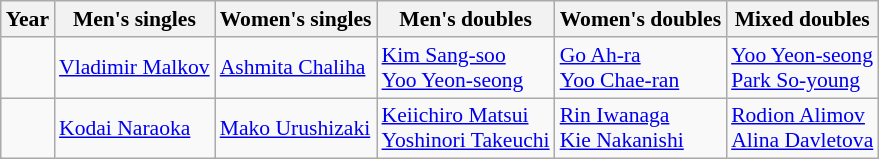<table class=wikitable style="font-size:90%;">
<tr>
<th>Year</th>
<th>Men's singles</th>
<th>Women's singles</th>
<th>Men's doubles</th>
<th>Women's doubles</th>
<th>Mixed doubles</th>
</tr>
<tr>
<td></td>
<td> <a href='#'>Vladimir Malkov</a></td>
<td> <a href='#'>Ashmita Chaliha</a></td>
<td> <a href='#'>Kim Sang-soo</a> <br>  <a href='#'>Yoo Yeon-seong</a></td>
<td> <a href='#'>Go Ah-ra</a> <br>  <a href='#'>Yoo Chae-ran</a></td>
<td> <a href='#'>Yoo Yeon-seong</a> <br>  <a href='#'>Park So-young</a></td>
</tr>
<tr>
<td></td>
<td> <a href='#'>Kodai Naraoka</a></td>
<td> <a href='#'>Mako Urushizaki</a></td>
<td> <a href='#'>Keiichiro Matsui</a> <br>  <a href='#'>Yoshinori Takeuchi</a></td>
<td> <a href='#'>Rin Iwanaga</a> <br>  <a href='#'>Kie Nakanishi</a></td>
<td> <a href='#'>Rodion Alimov</a> <br>  <a href='#'>Alina Davletova</a></td>
</tr>
</table>
